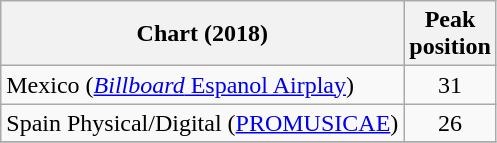<table class="wikitable sortable">
<tr>
<th>Chart (2018)</th>
<th>Peak<br>position</th>
</tr>
<tr>
<td align="left">Mexico (<a href='#'><em>Billboard</em> Espanol Airplay</a>)</td>
<td style="text-align:center;">31</td>
</tr>
<tr>
<td align="left">Spain Physical/Digital (<a href='#'>PROMUSICAE</a>)</td>
<td style="text-align:center;">26</td>
</tr>
<tr>
</tr>
</table>
